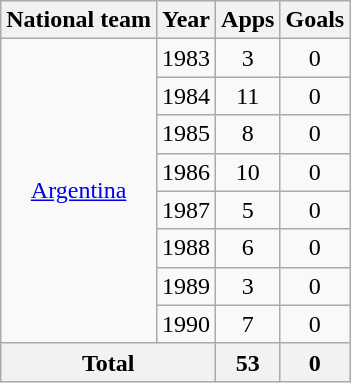<table class="wikitable" style="text-align:center">
<tr>
<th>National team</th>
<th>Year</th>
<th>Apps</th>
<th>Goals</th>
</tr>
<tr>
<td rowspan="8"><a href='#'>Argentina</a></td>
<td>1983</td>
<td>3</td>
<td>0</td>
</tr>
<tr>
<td>1984</td>
<td>11</td>
<td>0</td>
</tr>
<tr>
<td>1985</td>
<td>8</td>
<td>0</td>
</tr>
<tr>
<td>1986</td>
<td>10</td>
<td>0</td>
</tr>
<tr>
<td>1987</td>
<td>5</td>
<td>0</td>
</tr>
<tr>
<td>1988</td>
<td>6</td>
<td>0</td>
</tr>
<tr>
<td>1989</td>
<td>3</td>
<td>0</td>
</tr>
<tr>
<td>1990</td>
<td>7</td>
<td>0</td>
</tr>
<tr>
<th colspan="2">Total</th>
<th>53</th>
<th>0</th>
</tr>
</table>
